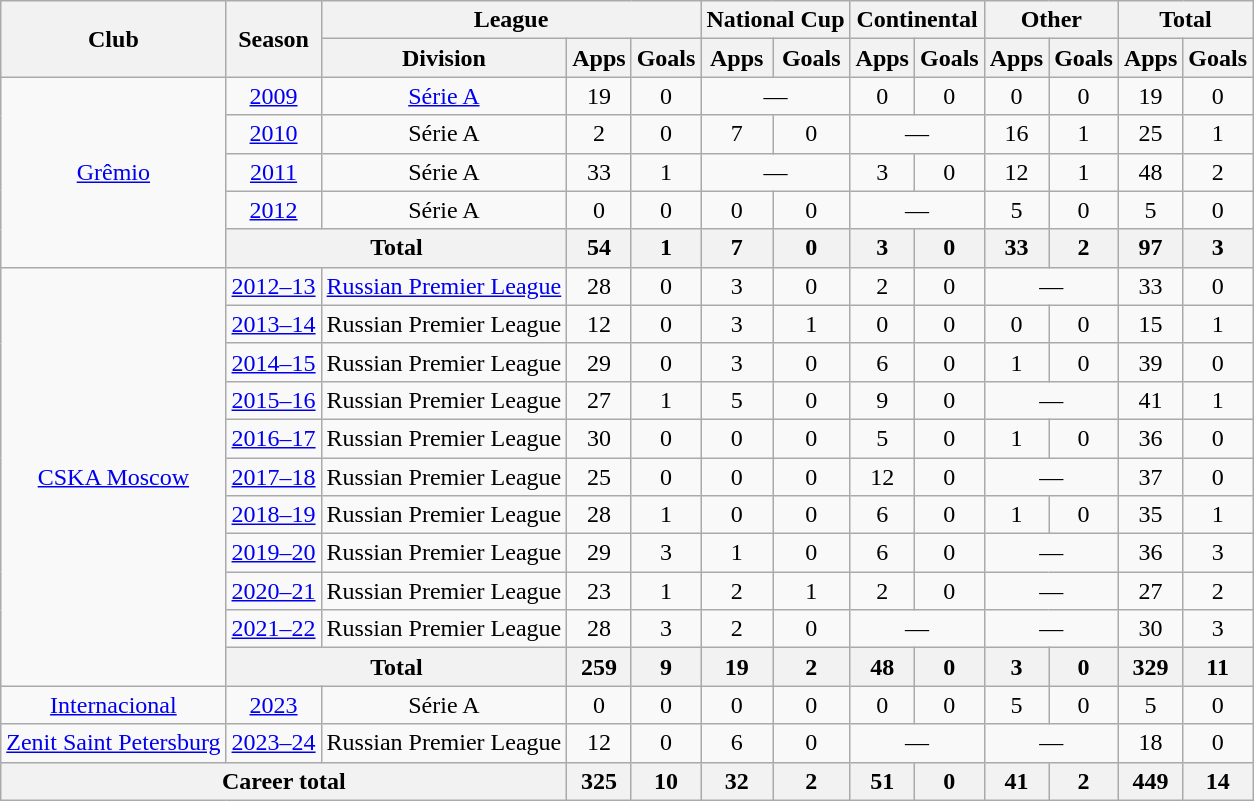<table class="wikitable" style="text-align:center">
<tr>
<th rowspan="2">Club</th>
<th rowspan="2">Season</th>
<th colspan="3">League</th>
<th colspan="2">National Cup</th>
<th colspan="2">Continental</th>
<th colspan="2">Other</th>
<th colspan="2">Total</th>
</tr>
<tr>
<th>Division</th>
<th>Apps</th>
<th>Goals</th>
<th>Apps</th>
<th>Goals</th>
<th>Apps</th>
<th>Goals</th>
<th>Apps</th>
<th>Goals</th>
<th>Apps</th>
<th>Goals</th>
</tr>
<tr>
<td rowspan="5"><a href='#'>Grêmio</a></td>
<td><a href='#'>2009</a></td>
<td><a href='#'>Série A</a></td>
<td>19</td>
<td>0</td>
<td colspan="2">—</td>
<td>0</td>
<td>0</td>
<td>0</td>
<td>0</td>
<td>19</td>
<td>0</td>
</tr>
<tr>
<td><a href='#'>2010</a></td>
<td>Série A</td>
<td>2</td>
<td>0</td>
<td>7</td>
<td>0</td>
<td colspan="2">—</td>
<td>16</td>
<td>1</td>
<td>25</td>
<td>1</td>
</tr>
<tr>
<td><a href='#'>2011</a></td>
<td>Série A</td>
<td>33</td>
<td>1</td>
<td colspan="2">—</td>
<td>3</td>
<td>0</td>
<td>12</td>
<td>1</td>
<td>48</td>
<td>2</td>
</tr>
<tr>
<td><a href='#'>2012</a></td>
<td>Série A</td>
<td>0</td>
<td>0</td>
<td>0</td>
<td>0</td>
<td colspan="2">—</td>
<td>5</td>
<td>0</td>
<td>5</td>
<td>0</td>
</tr>
<tr>
<th colspan="2">Total</th>
<th>54</th>
<th>1</th>
<th>7</th>
<th>0</th>
<th>3</th>
<th>0</th>
<th>33</th>
<th>2</th>
<th>97</th>
<th>3</th>
</tr>
<tr>
<td rowspan="11" valign="center"><a href='#'>CSKA Moscow</a></td>
<td><a href='#'>2012–13</a></td>
<td valign="center"><a href='#'>Russian Premier League</a></td>
<td>28</td>
<td>0</td>
<td>3</td>
<td>0</td>
<td>2</td>
<td>0</td>
<td colspan="2">—</td>
<td>33</td>
<td>0</td>
</tr>
<tr>
<td><a href='#'>2013–14</a></td>
<td>Russian Premier League</td>
<td>12</td>
<td>0</td>
<td>3</td>
<td>1</td>
<td>0</td>
<td>0</td>
<td>0</td>
<td>0</td>
<td>15</td>
<td>1</td>
</tr>
<tr>
<td><a href='#'>2014–15</a></td>
<td>Russian Premier League</td>
<td>29</td>
<td>0</td>
<td>3</td>
<td>0</td>
<td>6</td>
<td>0</td>
<td>1</td>
<td>0</td>
<td>39</td>
<td>0</td>
</tr>
<tr>
<td><a href='#'>2015–16</a></td>
<td>Russian Premier League</td>
<td>27</td>
<td>1</td>
<td>5</td>
<td>0</td>
<td>9</td>
<td>0</td>
<td colspan="2">—</td>
<td>41</td>
<td>1</td>
</tr>
<tr>
<td><a href='#'>2016–17</a></td>
<td>Russian Premier League</td>
<td>30</td>
<td>0</td>
<td>0</td>
<td>0</td>
<td>5</td>
<td>0</td>
<td>1</td>
<td>0</td>
<td>36</td>
<td>0</td>
</tr>
<tr>
<td><a href='#'>2017–18</a></td>
<td>Russian Premier League</td>
<td>25</td>
<td>0</td>
<td>0</td>
<td>0</td>
<td>12</td>
<td>0</td>
<td colspan="2">—</td>
<td>37</td>
<td>0</td>
</tr>
<tr>
<td><a href='#'>2018–19</a></td>
<td>Russian Premier League</td>
<td>28</td>
<td>1</td>
<td>0</td>
<td>0</td>
<td>6</td>
<td>0</td>
<td>1</td>
<td>0</td>
<td>35</td>
<td>1</td>
</tr>
<tr>
<td><a href='#'>2019–20</a></td>
<td>Russian Premier League</td>
<td>29</td>
<td>3</td>
<td>1</td>
<td>0</td>
<td>6</td>
<td>0</td>
<td colspan="2">—</td>
<td>36</td>
<td>3</td>
</tr>
<tr>
<td><a href='#'>2020–21</a></td>
<td>Russian Premier League</td>
<td>23</td>
<td>1</td>
<td>2</td>
<td>1</td>
<td>2</td>
<td>0</td>
<td colspan="2">—</td>
<td>27</td>
<td>2</td>
</tr>
<tr>
<td><a href='#'>2021–22</a></td>
<td>Russian Premier League</td>
<td>28</td>
<td>3</td>
<td>2</td>
<td>0</td>
<td colspan="2">—</td>
<td colspan="2">—</td>
<td>30</td>
<td>3</td>
</tr>
<tr>
<th colspan="2">Total</th>
<th>259</th>
<th>9</th>
<th>19</th>
<th>2</th>
<th>48</th>
<th>0</th>
<th>3</th>
<th>0</th>
<th>329</th>
<th>11</th>
</tr>
<tr>
<td><a href='#'>Internacional</a></td>
<td><a href='#'>2023</a></td>
<td>Série A</td>
<td>0</td>
<td>0</td>
<td>0</td>
<td>0</td>
<td>0</td>
<td>0</td>
<td>5</td>
<td>0</td>
<td>5</td>
<td>0</td>
</tr>
<tr>
<td><a href='#'>Zenit Saint Petersburg</a></td>
<td><a href='#'>2023–24</a></td>
<td>Russian Premier League</td>
<td>12</td>
<td>0</td>
<td>6</td>
<td>0</td>
<td colspan="2">—</td>
<td colspan="2">—</td>
<td>18</td>
<td>0</td>
</tr>
<tr>
<th colspan="3">Career total</th>
<th>325</th>
<th>10</th>
<th>32</th>
<th>2</th>
<th>51</th>
<th>0</th>
<th>41</th>
<th>2</th>
<th>449</th>
<th>14</th>
</tr>
</table>
